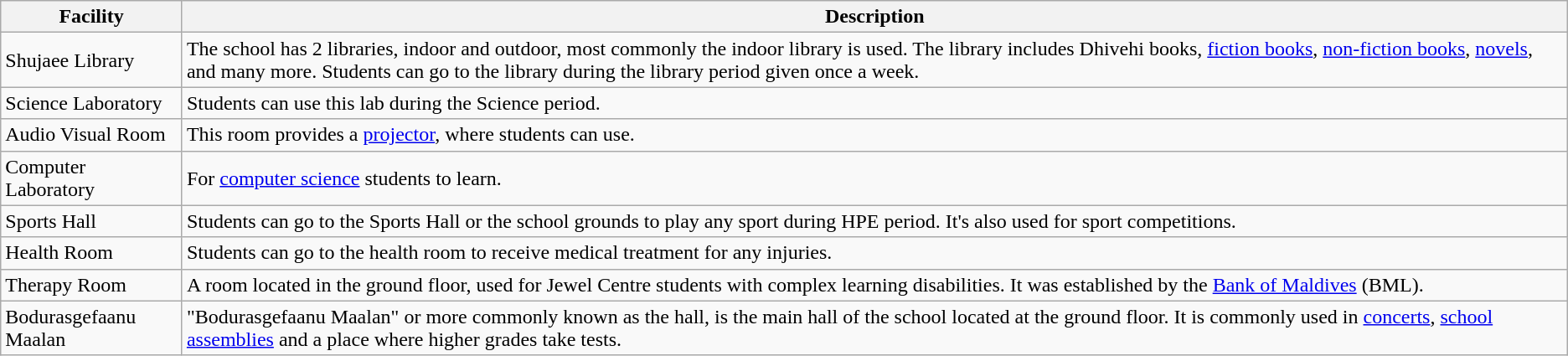<table class="wikitable">
<tr>
<th>Facility</th>
<th>Description</th>
</tr>
<tr>
<td>Shujaee Library</td>
<td>The school has 2 libraries, indoor and outdoor, most commonly the indoor library is used. The library includes Dhivehi books, <a href='#'>fiction books</a>, <a href='#'>non-fiction books</a>, <a href='#'>novels</a>, and many more. Students can go to the library during the library period given once a week.</td>
</tr>
<tr>
<td>Science Laboratory</td>
<td>Students can use this lab during the Science period.</td>
</tr>
<tr>
<td>Audio Visual Room</td>
<td>This room provides a <a href='#'>projector</a>, where students can use.</td>
</tr>
<tr>
<td>Computer Laboratory</td>
<td>For <a href='#'>computer science</a> students to learn.</td>
</tr>
<tr>
<td>Sports Hall</td>
<td>Students can go to the Sports Hall or the school grounds to play any sport during HPE period. It's also used for sport competitions.</td>
</tr>
<tr>
<td>Health Room</td>
<td>Students can go to the health room to receive medical treatment for any injuries.</td>
</tr>
<tr>
<td>Therapy Room</td>
<td>A room located in the ground floor, used for Jewel Centre students with complex learning disabilities. It was established by the <a href='#'>Bank of Maldives</a> (BML).</td>
</tr>
<tr>
<td>Bodurasgefaanu Maalan</td>
<td>"Bodurasgefaanu Maalan" or more commonly known as the hall, is the main hall of the school located at the ground floor. It is commonly used in <a href='#'>concerts</a>, <a href='#'>school assemblies</a> and a place where higher grades take tests.</td>
</tr>
</table>
